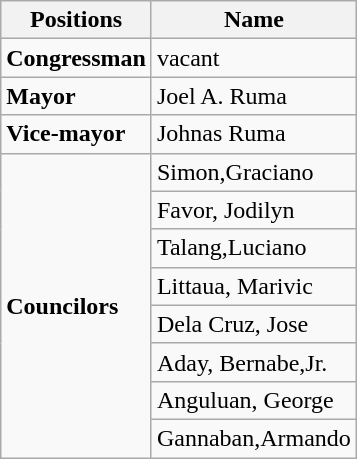<table class="wikitable">
<tr>
<th>Positions</th>
<th>Name</th>
</tr>
<tr>
<td><strong>Congressman</strong></td>
<td>vacant</td>
</tr>
<tr>
<td><strong>Mayor</strong></td>
<td>Joel A. Ruma</td>
</tr>
<tr>
<td><strong>Vice-mayor</strong></td>
<td>Johnas Ruma</td>
</tr>
<tr>
<td rowspan="8"><strong>Councilors</strong></td>
<td>Simon,Graciano</td>
</tr>
<tr>
<td>Favor, Jodilyn</td>
</tr>
<tr>
<td>Talang,Luciano</td>
</tr>
<tr>
<td>Littaua, Marivic</td>
</tr>
<tr>
<td>Dela Cruz, Jose</td>
</tr>
<tr>
<td>Aday, Bernabe,Jr.</td>
</tr>
<tr>
<td>Anguluan, George</td>
</tr>
<tr>
<td>Gannaban,Armando</td>
</tr>
</table>
